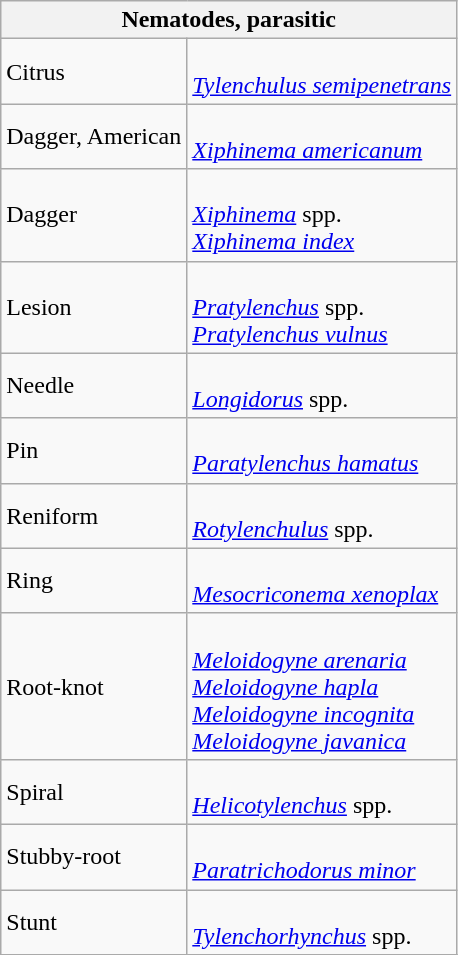<table class="wikitable" style="clear">
<tr>
<th colspan=2><strong>Nematodes, parasitic</strong><br></th>
</tr>
<tr>
<td>Citrus</td>
<td><br><em><a href='#'>Tylenchulus semipenetrans</a></em></td>
</tr>
<tr>
<td>Dagger, American</td>
<td><br><em><a href='#'>Xiphinema americanum</a></em></td>
</tr>
<tr>
<td>Dagger</td>
<td><br><em><a href='#'>Xiphinema</a></em> spp.  <br>
<em><a href='#'>Xiphinema index</a></em></td>
</tr>
<tr>
<td>Lesion</td>
<td><br><em><a href='#'>Pratylenchus</a></em> spp. <br>
<em><a href='#'>Pratylenchus vulnus</a></em></td>
</tr>
<tr>
<td>Needle</td>
<td><br><em><a href='#'>Longidorus</a></em> spp.</td>
</tr>
<tr>
<td>Pin</td>
<td><br><em><a href='#'>Paratylenchus hamatus</a></em></td>
</tr>
<tr>
<td>Reniform</td>
<td><br><em><a href='#'>Rotylenchulus</a></em> spp.</td>
</tr>
<tr>
<td>Ring</td>
<td><br><em><a href='#'>Mesocriconema xenoplax</a></em></td>
</tr>
<tr>
<td>Root-knot</td>
<td><br><em><a href='#'>Meloidogyne arenaria</a></em><br>
<em><a href='#'>Meloidogyne hapla</a></em><br>
<em><a href='#'>Meloidogyne incognita</a></em><br>
<em><a href='#'>Meloidogyne javanica</a></em></td>
</tr>
<tr>
<td>Spiral</td>
<td><br><em><a href='#'>Helicotylenchus</a></em> spp.</td>
</tr>
<tr>
<td>Stubby-root</td>
<td><br><em><a href='#'>Paratrichodorus minor</a></em></td>
</tr>
<tr>
<td>Stunt</td>
<td><br><em><a href='#'>Tylenchorhynchus</a></em> spp.</td>
</tr>
<tr>
</tr>
</table>
